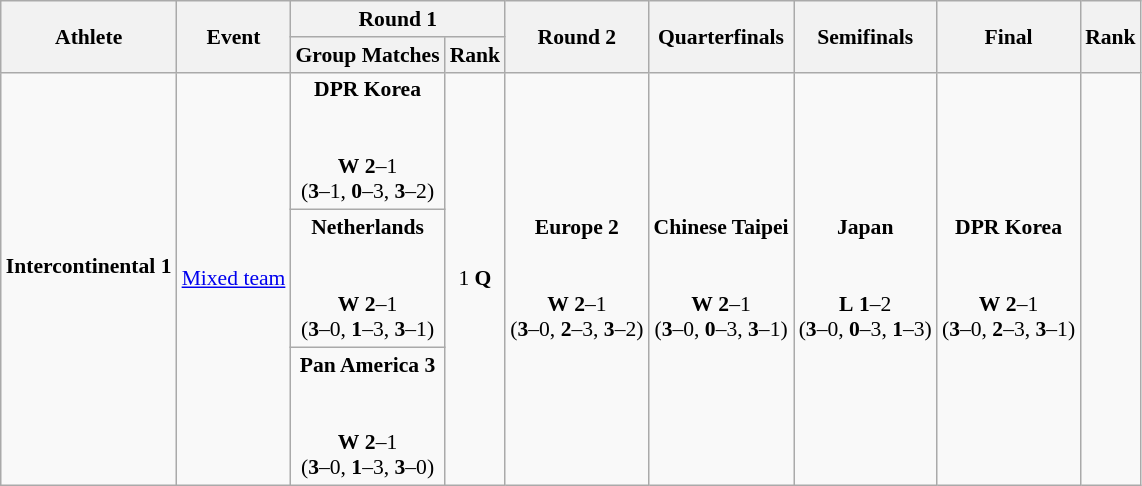<table class="wikitable" border="1" style="font-size:90%">
<tr>
<th rowspan=2>Athlete</th>
<th rowspan=2>Event</th>
<th colspan=2>Round 1</th>
<th rowspan=2>Round 2</th>
<th rowspan=2>Quarterfinals</th>
<th rowspan=2>Semifinals</th>
<th rowspan=2>Final</th>
<th rowspan=2>Rank</th>
</tr>
<tr>
<th>Group Matches</th>
<th>Rank</th>
</tr>
<tr>
<td rowspan=3><strong>Intercontinental 1</strong><br><br></td>
<td rowspan=3><a href='#'>Mixed team</a></td>
<td align=center><strong>DPR Korea</strong><br><br><br> <strong>W</strong> <strong>2</strong>–1 <br> (<strong>3</strong>–1, <strong>0</strong>–3, <strong>3</strong>–2)</td>
<td rowspan=3 align=center>1 <strong>Q</strong></td>
<td align=center rowspan=3><strong>Europe 2</strong><br><br><br> <strong>W</strong> <strong>2</strong>–1 <br> (<strong>3</strong>–0, <strong>2</strong>–3, <strong>3</strong>–2)</td>
<td align=center rowspan=3><strong>Chinese Taipei</strong><br><br><br> <strong>W</strong> <strong>2</strong>–1 <br> (<strong>3</strong>–0, <strong>0</strong>–3, <strong>3</strong>–1)</td>
<td align=center rowspan=3><strong>Japan</strong><br><br><br> <strong>L</strong> <strong>1</strong>–2 <br> (<strong>3</strong>–0, <strong>0</strong>–3, <strong>1</strong>–3)</td>
<td align=center rowspan=3><strong>DPR Korea</strong><br><br><br> <strong>W</strong> <strong>2</strong>–1 <br> (<strong>3</strong>–0, <strong>2</strong>–3, <strong>3</strong>–1)</td>
<td rowspan=3 align=center></td>
</tr>
<tr>
<td align=center><strong>Netherlands</strong><br><br><br> <strong>W</strong> <strong>2</strong>–1 <br> (<strong>3</strong>–0, <strong>1</strong>–3, <strong>3</strong>–1)</td>
</tr>
<tr>
<td align=center><strong>Pan America 3</strong><br><br><br> <strong>W</strong> <strong>2</strong>–1 <br> (<strong>3</strong>–0, <strong>1</strong>–3, <strong>3</strong>–0)</td>
</tr>
</table>
